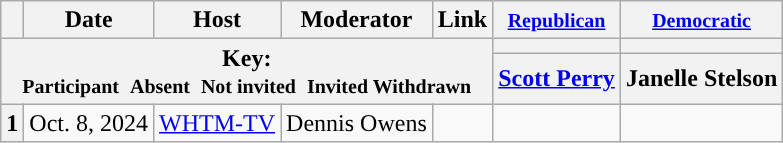<table class="wikitable" style="text-align:center;">
<tr>
<th scope="col"></th>
<th scope="col">Date</th>
<th scope="col">Host</th>
<th scope="col">Moderator</th>
<th scope="col">Link</th>
<th scope="col"><small><a href='#'>Republican</a></small></th>
<th scope="col"><small><a href='#'>Democratic</a></small></th>
</tr>
<tr>
<th colspan="5" rowspan="2">Key:<br> <small>Participant </small>  <small>Absent </small>  <small>Not invited </small>  <small>Invited  Withdrawn</small></th>
<th scope="col" style="background:"></th>
<th scope="col" style="background:"></th>
</tr>
<tr>
<th scope="col"><a href='#'>Scott Perry</a></th>
<th scope="col">Janelle Stelson</th>
</tr>
<tr>
<th>1</th>
<td style="white-space:nowrap;">Oct. 8, 2024</td>
<td style="white-space:nowrap;"><a href='#'>WHTM-TV</a></td>
<td style="white-space:nowrap;">Dennis Owens</td>
<td style="white-space:nowrap;"></td>
<td></td>
<td></td>
</tr>
</table>
